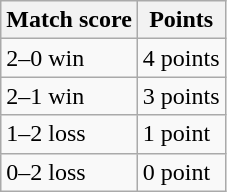<table class="wikitable">
<tr>
<th>Match score</th>
<th>Points</th>
</tr>
<tr>
<td>2–0 win</td>
<td>4 points</td>
</tr>
<tr>
<td>2–1 win</td>
<td>3 points</td>
</tr>
<tr>
<td>1–2 loss</td>
<td>1 point</td>
</tr>
<tr>
<td>0–2 loss</td>
<td>0 point</td>
</tr>
</table>
